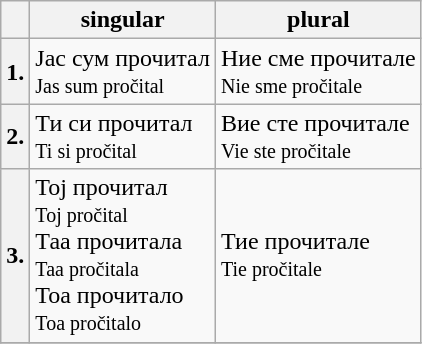<table class="wikitable">
<tr>
<th></th>
<th><span>singular</span></th>
<th><span>plural</span></th>
</tr>
<tr>
<th><span>1.</span></th>
<td>Јас сум прочитал<br><span><small>Jas sum pročital</small></span></td>
<td>Ние сме прочитале<br><span><small>Nie sme pročitale</small></span></td>
</tr>
<tr>
<th><span>2.</span></th>
<td>Ти си прочитал<br><span><small>Ti si pročital</small></span></td>
<td>Вие сте прочитале<br><span><small>Vie ste pročitale</small></span></td>
</tr>
<tr>
<th><span>3.</span></th>
<td>Тој прочитал<br><span><small>Toj pročital</small></span><br>Таа прочитала<br><span><small>Taa  pročitala</small></span><br>Тоa прочиталo<br><span><small>Toа pročitalо</small></span></td>
<td>Тие прочитале<br><span><small>Tie pročitale</small></span></td>
</tr>
<tr>
</tr>
</table>
